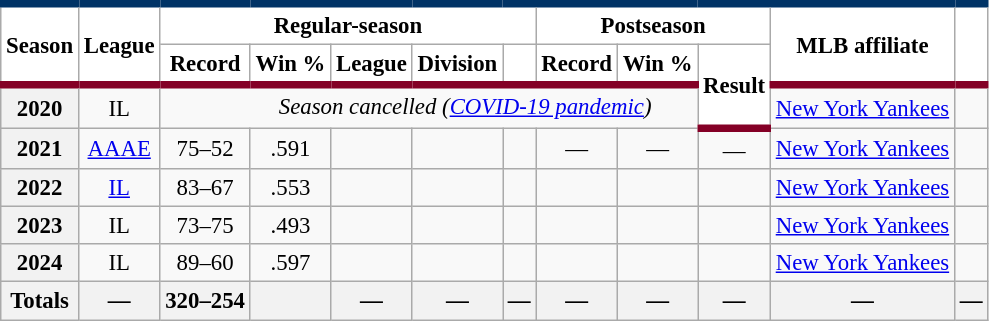<table class="wikitable sortable plainrowheaders" style="font-size: 95%; text-align:center;">
<tr>
<th rowspan="2" scope="col" style="background-color:#ffffff; border-top:#003366 5px solid; border-bottom:#840026 5px solid; color:#000000">Season</th>
<th rowspan="2" scope="col" style="background-color:#ffffff; border-top:#003366 5px solid; border-bottom:#840026 5px solid; color:#000000">League</th>
<th colspan="5" scope="col" style="background-color:#ffffff; border-top:#003366 5px solid; color:#000000">Regular-season</th>
<th colspan="3" scope="col" style="background-color:#ffffff; border-top:#003366 5px solid; color:#000000">Postseason</th>
<th rowspan="2" scope="col" style="background-color:#ffffff; border-top:#003366 5px solid; border-bottom:#840026 5px solid; color:#000000">MLB affiliate</th>
<th class="unsortable" rowspan="2" scope="col" style="background-color:#ffffff; border-top:#003366 5px solid; border-bottom:#840026 5px solid; color:#000000C"></th>
</tr>
<tr>
<th scope="col" style="background-color:#ffffff; border-bottom:#840026 5px solid; color:#000000">Record</th>
<th scope="col" style="background-color:#ffffff; border-bottom:#840026 5px solid; color:#000000">Win %</th>
<th scope="col" style="background-color:#ffffff; border-bottom:#840026 5px solid; color:#000000">League</th>
<th scope="col" style="background-color:#ffffff; border-bottom:#840026 5px solid; color:#000000">Division</th>
<th scope="col" style="background-color:#ffffff; border-bottom:#840026 5px solid; color:#000000"></th>
<th scope="col" style="background-color:#ffffff; border-bottom:#840026 5px solid; color:#000000">Record</th>
<th scope="col" style="background-color:#ffffff; border-bottom:#840026 5px solid; color:#000000">Win %</th>
<th class="unsortable" rowspan="2" scope="col" style="background-color:#ffffff; border-bottom:#840026 5px solid; color:#000000">Result</th>
</tr>
<tr>
<th scope="row" style="text-align:center">2020</th>
<td>IL</td>
<td colspan="8"><em>Season cancelled (<a href='#'>COVID-19 pandemic</a>)</em></td>
<td><a href='#'>New York Yankees</a></td>
<td></td>
</tr>
<tr>
<th scope="row" style="text-align:center">2021</th>
<td><a href='#'>AAAE</a></td>
<td>75–52</td>
<td>.591</td>
<td></td>
<td></td>
<td></td>
<td>—</td>
<td>—</td>
<td>—</td>
<td><a href='#'>New York Yankees</a></td>
<td></td>
</tr>
<tr>
<th scope="row" style="text-align:center">2022</th>
<td><a href='#'>IL</a></td>
<td>83–67</td>
<td>.553</td>
<td></td>
<td></td>
<td></td>
<td></td>
<td></td>
<td></td>
<td><a href='#'>New York Yankees</a></td>
<td></td>
</tr>
<tr>
<th scope="row" style="text-align:center">2023</th>
<td>IL</td>
<td>73–75</td>
<td>.493</td>
<td></td>
<td></td>
<td></td>
<td></td>
<td></td>
<td></td>
<td><a href='#'>New York Yankees</a></td>
<td></td>
</tr>
<tr>
<th scope="row" style="text-align:center">2024</th>
<td>IL</td>
<td>89–60</td>
<td>.597</td>
<td></td>
<td></td>
<td></td>
<td></td>
<td></td>
<td></td>
<td><a href='#'>New York Yankees</a></td>
<td></td>
</tr>
<tr class="sortbottom">
<th scope="row" style="text-align:center"><strong>Totals</strong></th>
<th>—</th>
<th>320–254</th>
<th></th>
<th>—</th>
<th>—</th>
<th>—</th>
<th>—</th>
<th>—</th>
<th>—</th>
<th>—</th>
<th>—</th>
</tr>
</table>
